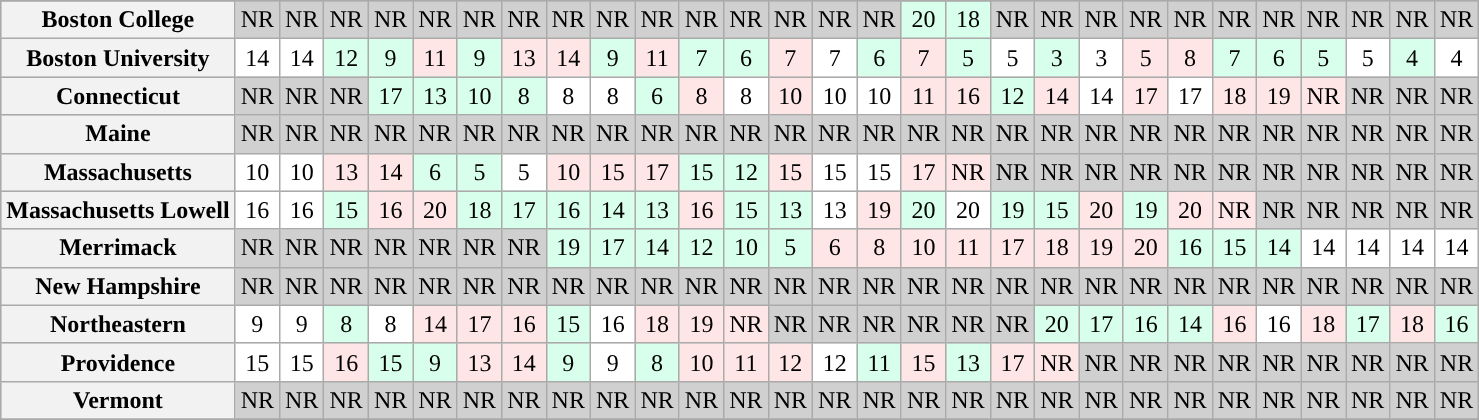<table class="wikitable sortable" style="text-align: center;">
<tr>
</tr>
<tr bgcolor=d0d0d0>
<th>Boston College</th>
<td>NR</td>
<td>NR</td>
<td>NR</td>
<td>NR</td>
<td>NR</td>
<td>NR</td>
<td>NR</td>
<td>NR</td>
<td>NR</td>
<td>NR</td>
<td>NR</td>
<td>NR</td>
<td>NR</td>
<td>NR</td>
<td>NR</td>
<td bgcolor=D8FFEB>20</td>
<td bgcolor=D8FFEB>18</td>
<td>NR</td>
<td>NR</td>
<td>NR</td>
<td>NR</td>
<td>NR</td>
<td>NR</td>
<td>NR</td>
<td>NR</td>
<td>NR</td>
<td>NR</td>
<td>NR</td>
</tr>
<tr bgcolor=d0d0d0>
<th>Boston University</th>
<td bgcolor=ffffff>14</td>
<td bgcolor=ffffff>14</td>
<td bgcolor=D8FFEB>12</td>
<td bgcolor=D8FFEB>9</td>
<td bgcolor=FFE6E6>11</td>
<td bgcolor=D8FFEB>9</td>
<td bgcolor=FFE6E6>13</td>
<td bgcolor=FFE6E6>14</td>
<td bgcolor=D8FFEB>9</td>
<td bgcolor=FFE6E6>11</td>
<td bgcolor=D8FFEB>7</td>
<td bgcolor=D8FFEB>6</td>
<td bgcolor=FFE6E6>7</td>
<td bgcolor=ffffff>7</td>
<td bgcolor=D8FFEB>6</td>
<td bgcolor=FFE6E6>7</td>
<td bgcolor=D8FFEB>5</td>
<td bgcolor=ffffff>5</td>
<td bgcolor=D8FFEB>3</td>
<td bgcolor=ffffff>3</td>
<td bgcolor=FFE6E6>5</td>
<td bgcolor=FFE6E6>8</td>
<td bgcolor=D8FFEB>7</td>
<td bgcolor=D8FFEB>6</td>
<td bgcolor=D8FFEB>5</td>
<td bgcolor=ffffff>5</td>
<td bgcolor=D8FFEB>4</td>
<td bgcolor=ffffff>4</td>
</tr>
<tr bgcolor=d0d0d0>
<th>Connecticut</th>
<td>NR</td>
<td>NR</td>
<td>NR</td>
<td bgcolor=D8FFEB>17</td>
<td bgcolor=D8FFEB>13</td>
<td bgcolor=D8FFEB>10</td>
<td bgcolor=D8FFEB>8</td>
<td bgcolor=ffffff>8</td>
<td bgcolor=ffffff>8</td>
<td bgcolor=D8FFEB>6</td>
<td bgcolor=FFE6E6>8</td>
<td bgcolor=ffffff>8</td>
<td bgcolor=FFE6E6>10</td>
<td bgcolor=ffffff>10</td>
<td bgcolor=ffffff>10</td>
<td bgcolor=FFE6E6>11</td>
<td bgcolor=FFE6E6>16</td>
<td bgcolor=D8FFEB>12</td>
<td bgcolor=FFE6E6>14</td>
<td bgcolor=ffffff>14</td>
<td bgcolor=FFE6E6>17</td>
<td bgcolor=ffffff>17</td>
<td bgcolor=FFE6E6>18</td>
<td bgcolor=FFE6E6>19</td>
<td bgcolor=FFE6E6>NR</td>
<td>NR</td>
<td>NR</td>
<td>NR</td>
</tr>
<tr bgcolor=d0d0d0>
<th>Maine</th>
<td>NR</td>
<td>NR</td>
<td>NR</td>
<td>NR</td>
<td>NR</td>
<td>NR</td>
<td>NR</td>
<td>NR</td>
<td>NR</td>
<td>NR</td>
<td>NR</td>
<td>NR</td>
<td>NR</td>
<td>NR</td>
<td>NR</td>
<td>NR</td>
<td>NR</td>
<td>NR</td>
<td>NR</td>
<td>NR</td>
<td>NR</td>
<td>NR</td>
<td>NR</td>
<td>NR</td>
<td>NR</td>
<td>NR</td>
<td>NR</td>
<td>NR</td>
</tr>
<tr bgcolor=d0d0d0>
<th>Massachusetts</th>
<td bgcolor=ffffff>10</td>
<td bgcolor=ffffff>10</td>
<td bgcolor=FFE6E6>13</td>
<td bgcolor=FFE6E6>14</td>
<td bgcolor=D8FFEB>6</td>
<td bgcolor=D8FFEB>5</td>
<td bgcolor=ffffff>5</td>
<td bgcolor=FFE6E6>10</td>
<td bgcolor=FFE6E6>15</td>
<td bgcolor=FFE6E6>17</td>
<td bgcolor=D8FFEB>15</td>
<td bgcolor=D8FFEB>12</td>
<td bgcolor=FFE6E6>15</td>
<td bgcolor=ffffff>15</td>
<td bgcolor=ffffff>15</td>
<td bgcolor=FFE6E6>17</td>
<td bgcolor=FFE6E6>NR</td>
<td>NR</td>
<td>NR</td>
<td>NR</td>
<td>NR</td>
<td>NR</td>
<td>NR</td>
<td>NR</td>
<td>NR</td>
<td>NR</td>
<td>NR</td>
<td>NR</td>
</tr>
<tr bgcolor=d0d0d0>
<th>Massachusetts Lowell</th>
<td bgcolor=ffffff>16</td>
<td bgcolor=ffffff>16</td>
<td bgcolor=D8FFEB>15</td>
<td bgcolor=FFE6E6>16</td>
<td bgcolor=FFE6E6>20</td>
<td bgcolor=D8FFEB>18</td>
<td bgcolor=D8FFEB>17</td>
<td bgcolor=D8FFEB>16</td>
<td bgcolor=D8FFEB>14</td>
<td bgcolor=D8FFEB>13</td>
<td bgcolor=FFE6E6>16</td>
<td bgcolor=D8FFEB>15</td>
<td bgcolor=D8FFEB>13</td>
<td bgcolor=ffffff>13</td>
<td bgcolor=FFE6E6>19</td>
<td bgcolor=D8FFEB>20</td>
<td bgcolor=ffffff>20</td>
<td bgcolor=D8FFEB>19</td>
<td bgcolor=D8FFEB>15</td>
<td bgcolor=FFE6E6>20</td>
<td bgcolor=D8FFEB>19</td>
<td bgcolor=FFE6E6>20</td>
<td bgcolor=FFE6E6>NR</td>
<td>NR</td>
<td>NR</td>
<td>NR</td>
<td>NR</td>
<td>NR</td>
</tr>
<tr bgcolor=d0d0d0>
<th>Merrimack</th>
<td>NR</td>
<td>NR</td>
<td>NR</td>
<td>NR</td>
<td>NR</td>
<td>NR</td>
<td>NR</td>
<td bgcolor=D8FFEB>19</td>
<td bgcolor=D8FFEB>17</td>
<td bgcolor=D8FFEB>14</td>
<td bgcolor=D8FFEB>12</td>
<td bgcolor=D8FFEB>10</td>
<td bgcolor=D8FFEB>5</td>
<td bgcolor=FFE6E6>6</td>
<td bgcolor=FFE6E6>8</td>
<td bgcolor=FFE6E6>10</td>
<td bgcolor=FFE6E6>11</td>
<td bgcolor=FFE6E6>17</td>
<td bgcolor=FFE6E6>18</td>
<td bgcolor=FFE6E6>19</td>
<td bgcolor=FFE6E6>20</td>
<td bgcolor=D8FFEB>16</td>
<td bgcolor=D8FFEB>15</td>
<td bgcolor=D8FFEB>14</td>
<td bgcolor=ffffff>14</td>
<td bgcolor=ffffff>14</td>
<td bgcolor=ffffff>14</td>
<td bgcolor=ffffff>14</td>
</tr>
<tr bgcolor=d0d0d0>
<th>New Hampshire</th>
<td>NR</td>
<td>NR</td>
<td>NR</td>
<td>NR</td>
<td>NR</td>
<td>NR</td>
<td>NR</td>
<td>NR</td>
<td>NR</td>
<td>NR</td>
<td>NR</td>
<td>NR</td>
<td>NR</td>
<td>NR</td>
<td>NR</td>
<td>NR</td>
<td>NR</td>
<td>NR</td>
<td>NR</td>
<td>NR</td>
<td>NR</td>
<td>NR</td>
<td>NR</td>
<td>NR</td>
<td>NR</td>
<td>NR</td>
<td>NR</td>
<td>NR</td>
</tr>
<tr bgcolor=d0d0d0>
<th>Northeastern</th>
<td bgcolor=ffffff>9</td>
<td bgcolor=ffffff>9</td>
<td bgcolor=D8FFEB>8</td>
<td bgcolor=ffffff>8</td>
<td bgcolor=FFE6E6>14</td>
<td bgcolor=FFE6E6>17</td>
<td bgcolor=FFE6E6>16</td>
<td bgcolor=D8FFEB>15</td>
<td bgcolor=ffffff>16</td>
<td bgcolor=FFE6E6>18</td>
<td bgcolor=FFE6E6>19</td>
<td bgcolor=FFE6E6>NR</td>
<td>NR</td>
<td>NR</td>
<td>NR</td>
<td>NR</td>
<td>NR</td>
<td>NR</td>
<td bgcolor=D8FFEB>20</td>
<td bgcolor=D8FFEB>17</td>
<td bgcolor=D8FFEB>16</td>
<td bgcolor=D8FFEB>14</td>
<td bgcolor=FFE6E6>16</td>
<td bgcolor=ffffff>16</td>
<td bgcolor=FFE6E6>18</td>
<td bgcolor=D8FFEB>17</td>
<td bgcolor=FFE6E6>18</td>
<td bgcolor=D8FFEB>16</td>
</tr>
<tr bgcolor=d0d0d0>
<th>Providence</th>
<td bgcolor=ffffff>15</td>
<td bgcolor=ffffff>15</td>
<td bgcolor=FFE6E6>16</td>
<td bgcolor=D8FFEB>15</td>
<td bgcolor=D8FFEB>9</td>
<td bgcolor=FFE6E6>13</td>
<td bgcolor=FFE6E6>14</td>
<td bgcolor=D8FFEB>9</td>
<td bgcolor=ffffff>9</td>
<td bgcolor=D8FFEB>8</td>
<td bgcolor=FFE6E6>10</td>
<td bgcolor=FFE6E6>11</td>
<td bgcolor=FFE6E6>12</td>
<td bgcolor=ffffff>12</td>
<td bgcolor=D8FFEB>11</td>
<td bgcolor=FFE6E6>15</td>
<td bgcolor=D8FFEB>13</td>
<td bgcolor=FFE6E6>17</td>
<td bgcolor=FFE6E6>NR</td>
<td>NR</td>
<td>NR</td>
<td>NR</td>
<td>NR</td>
<td>NR</td>
<td>NR</td>
<td>NR</td>
<td>NR</td>
<td>NR</td>
</tr>
<tr bgcolor=d0d0d0>
<th>Vermont</th>
<td>NR</td>
<td>NR</td>
<td>NR</td>
<td>NR</td>
<td>NR</td>
<td>NR</td>
<td>NR</td>
<td>NR</td>
<td>NR</td>
<td>NR</td>
<td>NR</td>
<td>NR</td>
<td>NR</td>
<td>NR</td>
<td>NR</td>
<td>NR</td>
<td>NR</td>
<td>NR</td>
<td>NR</td>
<td>NR</td>
<td>NR</td>
<td>NR</td>
<td>NR</td>
<td>NR</td>
<td>NR</td>
<td>NR</td>
<td>NR</td>
<td>NR</td>
</tr>
<tr>
</tr>
</table>
